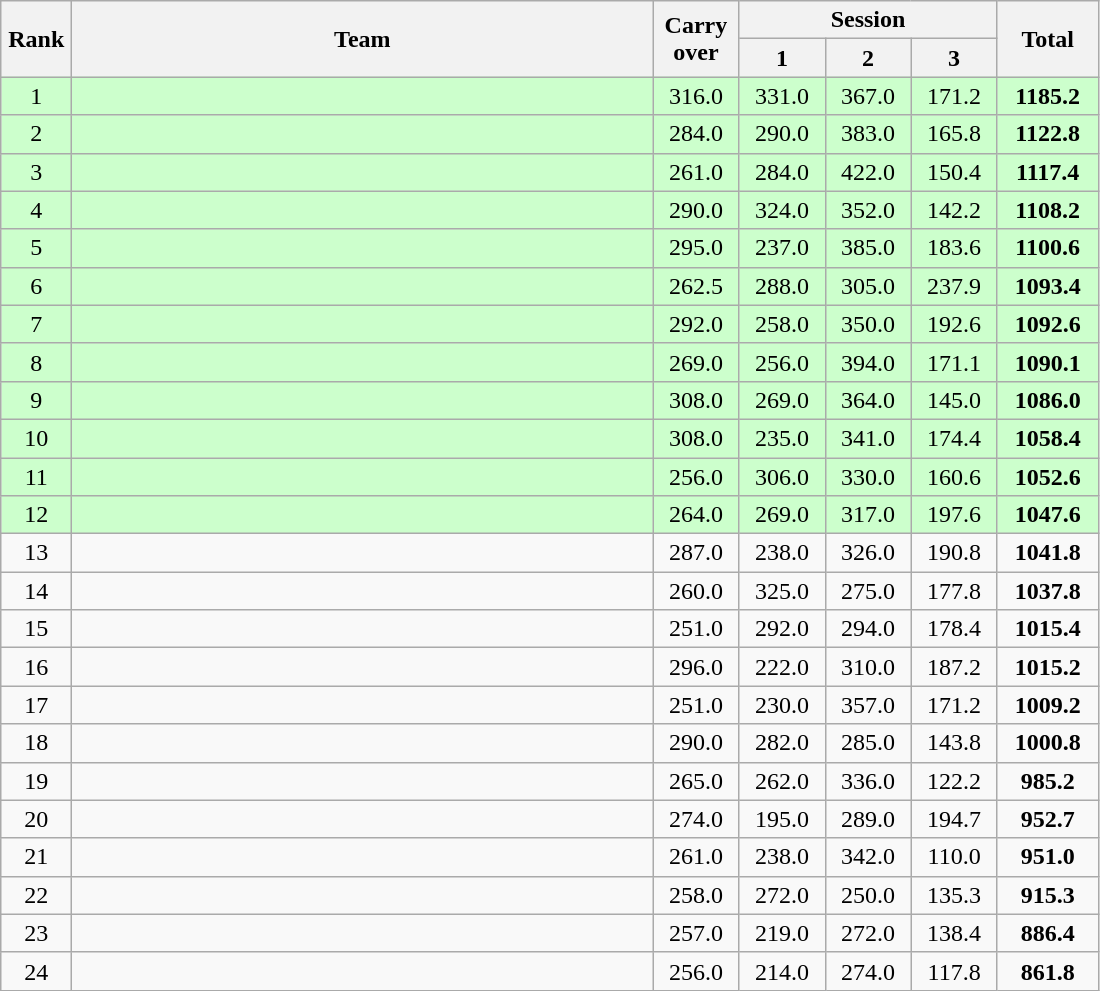<table class=wikitable style="text-align:center">
<tr>
<th rowspan="2" width=40>Rank</th>
<th rowspan="2" width=380>Team</th>
<th rowspan=2 width=50>Carry over</th>
<th colspan=3>Session</th>
<th rowspan=2 width=60>Total</th>
</tr>
<tr>
<th width=50>1</th>
<th width=50>2</th>
<th width=50>3</th>
</tr>
<tr bgcolor="ccffcc">
<td>1</td>
<td align=left></td>
<td>316.0</td>
<td>331.0</td>
<td>367.0</td>
<td>171.2</td>
<td><strong>1185.2</strong></td>
</tr>
<tr bgcolor="ccffcc">
<td>2</td>
<td align=left></td>
<td>284.0</td>
<td>290.0</td>
<td>383.0</td>
<td>165.8</td>
<td><strong>1122.8</strong></td>
</tr>
<tr bgcolor="ccffcc">
<td>3</td>
<td align=left></td>
<td>261.0</td>
<td>284.0</td>
<td>422.0</td>
<td>150.4</td>
<td><strong>1117.4</strong></td>
</tr>
<tr bgcolor="ccffcc">
<td>4</td>
<td align=left></td>
<td>290.0</td>
<td>324.0</td>
<td>352.0</td>
<td>142.2</td>
<td><strong>1108.2</strong></td>
</tr>
<tr bgcolor="ccffcc">
<td>5</td>
<td align=left></td>
<td>295.0</td>
<td>237.0</td>
<td>385.0</td>
<td>183.6</td>
<td><strong>1100.6</strong></td>
</tr>
<tr bgcolor="ccffcc">
<td>6</td>
<td align=left></td>
<td>262.5</td>
<td>288.0</td>
<td>305.0</td>
<td>237.9</td>
<td><strong>1093.4</strong></td>
</tr>
<tr bgcolor="ccffcc">
<td>7</td>
<td align=left></td>
<td>292.0</td>
<td>258.0</td>
<td>350.0</td>
<td>192.6</td>
<td><strong>1092.6</strong></td>
</tr>
<tr bgcolor="ccffcc">
<td>8</td>
<td align=left></td>
<td>269.0</td>
<td>256.0</td>
<td>394.0</td>
<td>171.1</td>
<td><strong>1090.1</strong></td>
</tr>
<tr bgcolor="ccffcc">
<td>9</td>
<td align=left></td>
<td>308.0</td>
<td>269.0</td>
<td>364.0</td>
<td>145.0</td>
<td><strong>1086.0</strong></td>
</tr>
<tr bgcolor="ccffcc">
<td>10</td>
<td align=left></td>
<td>308.0</td>
<td>235.0</td>
<td>341.0</td>
<td>174.4</td>
<td><strong>1058.4</strong></td>
</tr>
<tr bgcolor="ccffcc">
<td>11</td>
<td align=left></td>
<td>256.0</td>
<td>306.0</td>
<td>330.0</td>
<td>160.6</td>
<td><strong>1052.6</strong></td>
</tr>
<tr bgcolor="ccffcc">
<td>12</td>
<td align=left></td>
<td>264.0</td>
<td>269.0</td>
<td>317.0</td>
<td>197.6</td>
<td><strong>1047.6</strong></td>
</tr>
<tr>
<td>13</td>
<td align=left></td>
<td>287.0</td>
<td>238.0</td>
<td>326.0</td>
<td>190.8</td>
<td><strong>1041.8</strong></td>
</tr>
<tr>
<td>14</td>
<td align=left></td>
<td>260.0</td>
<td>325.0</td>
<td>275.0</td>
<td>177.8</td>
<td><strong>1037.8</strong></td>
</tr>
<tr>
<td>15</td>
<td align=left></td>
<td>251.0</td>
<td>292.0</td>
<td>294.0</td>
<td>178.4</td>
<td><strong>1015.4</strong></td>
</tr>
<tr>
<td>16</td>
<td align=left></td>
<td>296.0</td>
<td>222.0</td>
<td>310.0</td>
<td>187.2</td>
<td><strong>1015.2</strong></td>
</tr>
<tr>
<td>17</td>
<td align=left></td>
<td>251.0</td>
<td>230.0</td>
<td>357.0</td>
<td>171.2</td>
<td><strong>1009.2</strong></td>
</tr>
<tr>
<td>18</td>
<td align=left></td>
<td>290.0</td>
<td>282.0</td>
<td>285.0</td>
<td>143.8</td>
<td><strong>1000.8</strong></td>
</tr>
<tr>
<td>19</td>
<td align=left></td>
<td>265.0</td>
<td>262.0</td>
<td>336.0</td>
<td>122.2</td>
<td><strong>985.2</strong></td>
</tr>
<tr>
<td>20</td>
<td align=left></td>
<td>274.0</td>
<td>195.0</td>
<td>289.0</td>
<td>194.7</td>
<td><strong>952.7</strong></td>
</tr>
<tr>
<td>21</td>
<td align=left></td>
<td>261.0</td>
<td>238.0</td>
<td>342.0</td>
<td>110.0</td>
<td><strong>951.0</strong></td>
</tr>
<tr>
<td>22</td>
<td align=left></td>
<td>258.0</td>
<td>272.0</td>
<td>250.0</td>
<td>135.3</td>
<td><strong>915.3</strong></td>
</tr>
<tr>
<td>23</td>
<td align=left></td>
<td>257.0</td>
<td>219.0</td>
<td>272.0</td>
<td>138.4</td>
<td><strong>886.4</strong></td>
</tr>
<tr>
<td>24</td>
<td align=left></td>
<td>256.0</td>
<td>214.0</td>
<td>274.0</td>
<td>117.8</td>
<td><strong>861.8</strong></td>
</tr>
</table>
